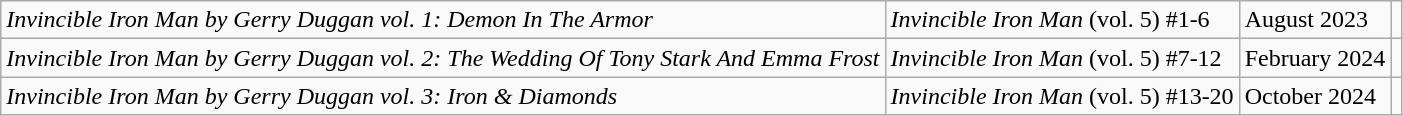<table class="wikitable sortable">
<tr>
<td><em>Invincible Iron Man by Gerry Duggan vol. 1: Demon In The Armor</em></td>
<td><em>Invincible Iron Man</em> (vol. 5) #1-6</td>
<td>August 2023</td>
<td></td>
</tr>
<tr>
<td><em>Invincible Iron Man by Gerry Duggan vol. 2: The Wedding Of Tony Stark And Emma Frost</em></td>
<td><em>Invincible Iron Man</em> (vol. 5) #7-12</td>
<td>February 2024</td>
<td></td>
</tr>
<tr>
<td><em>Invincible Iron Man by Gerry Duggan vol. 3: Iron & Diamonds</em></td>
<td><em>Invincible Iron Man</em> (vol. 5) #13-20</td>
<td>October 2024</td>
<td></td>
</tr>
</table>
